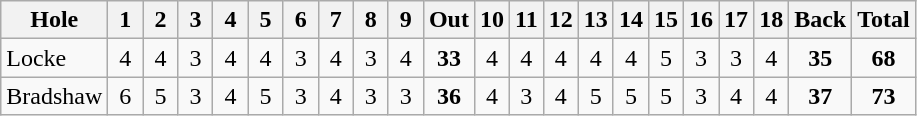<table class="wikitable" style="text-align:center">
<tr>
<th>Hole</th>
<th> 1 </th>
<th> 2 </th>
<th> 3 </th>
<th> 4 </th>
<th> 5 </th>
<th> 6 </th>
<th> 7 </th>
<th> 8 </th>
<th> 9 </th>
<th>Out</th>
<th>10</th>
<th>11</th>
<th>12</th>
<th>13</th>
<th>14</th>
<th>15</th>
<th>16</th>
<th>17</th>
<th>18</th>
<th>Back</th>
<th>Total</th>
</tr>
<tr>
<td align=left> Locke</td>
<td>4</td>
<td>4</td>
<td>3</td>
<td>4</td>
<td>4</td>
<td>3</td>
<td>4</td>
<td>3</td>
<td>4</td>
<td><strong>33</strong></td>
<td>4</td>
<td>4</td>
<td>4</td>
<td>4</td>
<td>4</td>
<td>5</td>
<td>3</td>
<td>3</td>
<td>4</td>
<td><strong>35</strong></td>
<td><strong>68</strong></td>
</tr>
<tr>
<td align=left> Bradshaw</td>
<td>6</td>
<td>5</td>
<td>3</td>
<td>4</td>
<td>5</td>
<td>3</td>
<td>4</td>
<td>3</td>
<td>3</td>
<td><strong>36</strong></td>
<td>4</td>
<td>3</td>
<td>4</td>
<td>5</td>
<td>5</td>
<td>5</td>
<td>3</td>
<td>4</td>
<td>4</td>
<td><strong>37</strong></td>
<td><strong>73</strong></td>
</tr>
</table>
